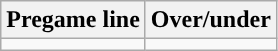<table class="wikitable">
<tr align="center">
<th>Pregame line</th>
<th>Over/under</th>
</tr>
<tr align="center">
<td></td>
<td></td>
</tr>
</table>
